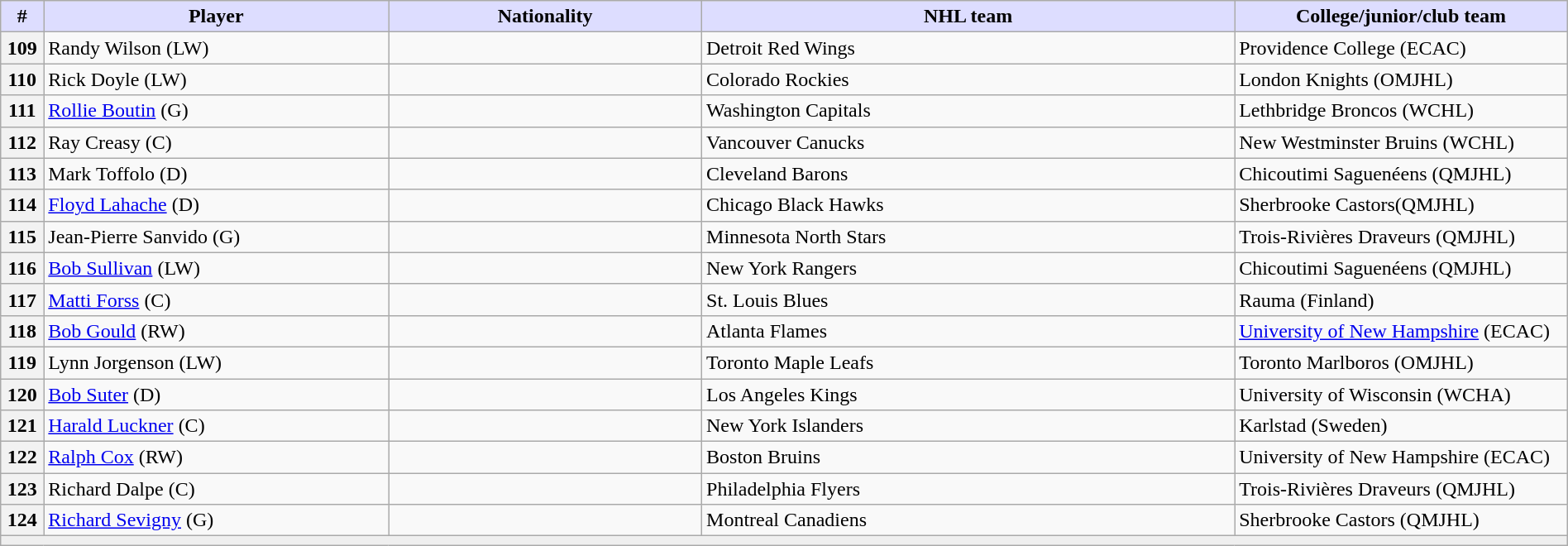<table class="wikitable" style="width: 100%">
<tr>
<th style="background:#ddf; width:2.75%;">#</th>
<th style="background:#ddf; width:22.0%;">Player</th>
<th style="background:#ddf; width:20.0%;">Nationality</th>
<th style="background:#ddf; width:34.0%;">NHL team</th>
<th style="background:#ddf; width:100.0%;">College/junior/club team</th>
</tr>
<tr>
<th>109</th>
<td>Randy Wilson (LW)</td>
<td></td>
<td>Detroit Red Wings</td>
<td>Providence College (ECAC)</td>
</tr>
<tr>
<th>110</th>
<td>Rick Doyle (LW)</td>
<td></td>
<td>Colorado Rockies</td>
<td>London Knights (OMJHL)</td>
</tr>
<tr>
<th>111</th>
<td><a href='#'>Rollie Boutin</a> (G)</td>
<td></td>
<td>Washington Capitals</td>
<td>Lethbridge Broncos (WCHL)</td>
</tr>
<tr>
<th>112</th>
<td>Ray Creasy (C)</td>
<td></td>
<td>Vancouver Canucks</td>
<td>New Westminster Bruins (WCHL)</td>
</tr>
<tr>
<th>113</th>
<td>Mark Toffolo (D)</td>
<td></td>
<td>Cleveland Barons</td>
<td>Chicoutimi Saguenéens (QMJHL)</td>
</tr>
<tr>
<th>114</th>
<td><a href='#'>Floyd Lahache</a> (D)</td>
<td></td>
<td>Chicago Black Hawks</td>
<td>Sherbrooke Castors(QMJHL)</td>
</tr>
<tr>
<th>115</th>
<td>Jean-Pierre Sanvido (G)</td>
<td></td>
<td>Minnesota North Stars</td>
<td>Trois-Rivières Draveurs (QMJHL)</td>
</tr>
<tr>
<th>116</th>
<td><a href='#'>Bob Sullivan</a> (LW)</td>
<td></td>
<td>New York Rangers</td>
<td>Chicoutimi Saguenéens (QMJHL)</td>
</tr>
<tr>
<th>117</th>
<td><a href='#'>Matti Forss</a> (C)</td>
<td></td>
<td>St. Louis Blues</td>
<td>Rauma (Finland)</td>
</tr>
<tr>
<th>118</th>
<td><a href='#'>Bob Gould</a> (RW)</td>
<td></td>
<td>Atlanta Flames</td>
<td><a href='#'>University of New Hampshire</a> (ECAC)</td>
</tr>
<tr>
<th>119</th>
<td>Lynn Jorgenson (LW)</td>
<td></td>
<td>Toronto Maple Leafs</td>
<td>Toronto Marlboros (OMJHL)</td>
</tr>
<tr>
<th>120</th>
<td><a href='#'>Bob Suter</a> (D)</td>
<td></td>
<td>Los Angeles Kings</td>
<td>University of Wisconsin (WCHA)</td>
</tr>
<tr>
<th>121</th>
<td><a href='#'>Harald Luckner</a> (C)</td>
<td></td>
<td>New York Islanders</td>
<td>Karlstad (Sweden)</td>
</tr>
<tr>
<th>122</th>
<td><a href='#'>Ralph Cox</a> (RW)</td>
<td></td>
<td>Boston Bruins</td>
<td>University of New Hampshire (ECAC)</td>
</tr>
<tr>
<th>123</th>
<td>Richard Dalpe (C)</td>
<td></td>
<td>Philadelphia Flyers</td>
<td>Trois-Rivières Draveurs (QMJHL)</td>
</tr>
<tr>
<th>124</th>
<td><a href='#'>Richard Sevigny</a> (G)</td>
<td></td>
<td>Montreal Canadiens</td>
<td>Sherbrooke Castors (QMJHL)</td>
</tr>
<tr>
<td align=center colspan="6" bgcolor="#efefef"></td>
</tr>
</table>
